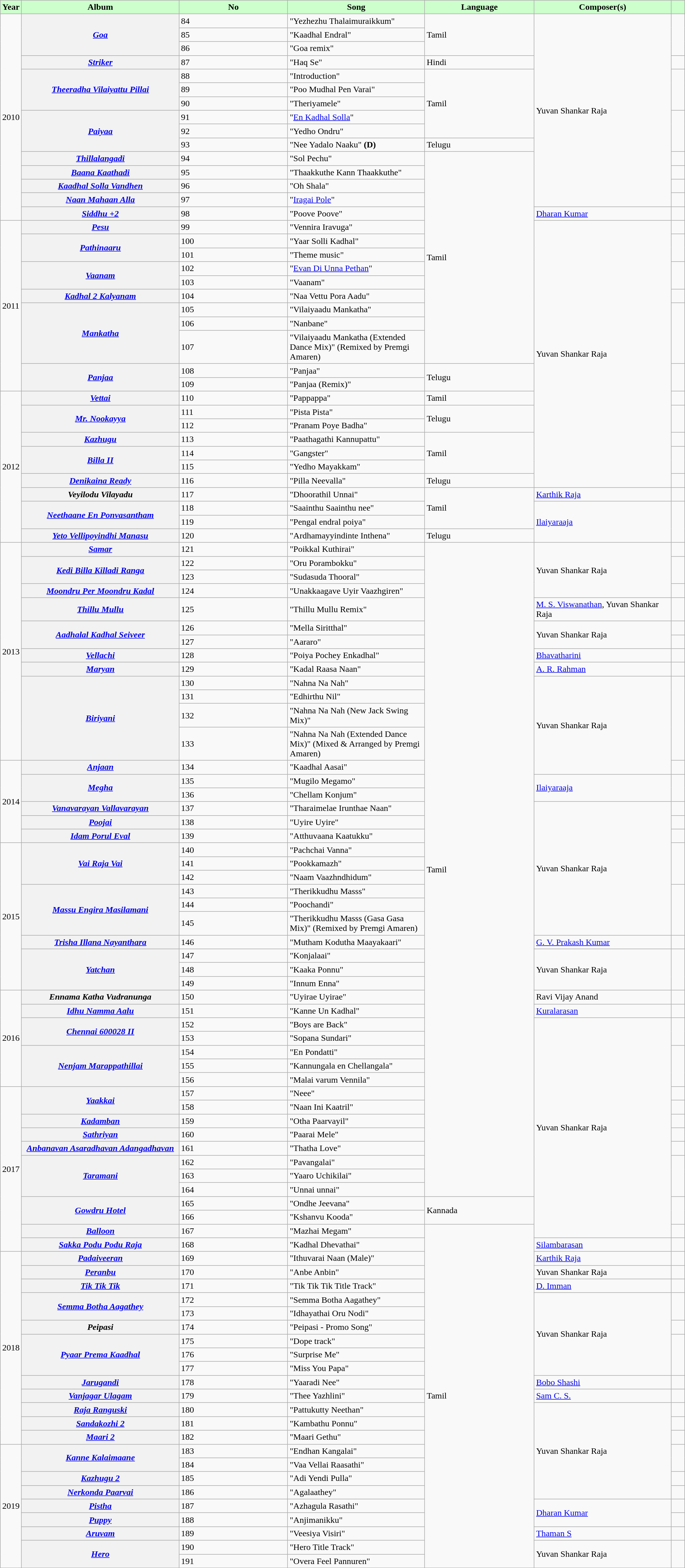<table class="wikitable plainrowheaders" style="width:100%; textcolor:#000">
<tr style="background:#cfc; text-align:center;">
<td scope="col" style="width:2%;"><strong>Year</strong></td>
<td scope="col" style="width:23%;"><strong>Album</strong></td>
<td><strong>No</strong></td>
<td scope="col" style="width:20%;"><strong>Song</strong></td>
<td scope="col" style="width:16%;"><strong>Language</strong></td>
<td scope="col" style="width:20%;"><strong>Composer(s)</strong></td>
<td scope="col" style="width:2%;"><strong></strong></td>
</tr>
<tr>
<td rowspan="15">2010</td>
<th scope="row"  rowspan="3"><em><a href='#'>Goa</a></em></th>
<td>84</td>
<td>"Yezhezhu Thalaimuraikkum"</td>
<td rowspan="3">Tamil</td>
<td rowspan="14">Yuvan Shankar Raja</td>
<td rowspan="3"></td>
</tr>
<tr>
<td>85</td>
<td>"Kaadhal Endral"</td>
</tr>
<tr>
<td>86</td>
<td>"Goa remix"</td>
</tr>
<tr>
<th scope="row"><em><a href='#'>Striker</a></em></th>
<td>87</td>
<td>"Haq Se"</td>
<td>Hindi</td>
<td></td>
</tr>
<tr>
<th scope="row" rowspan="3"><em><a href='#'>Theeradha Vilaiyattu Pillai</a></em></th>
<td>88</td>
<td>"Introduction"</td>
<td rowspan="5">Tamil</td>
<td rowspan="3"></td>
</tr>
<tr>
<td>89</td>
<td>"Poo Mudhal Pen Varai"</td>
</tr>
<tr>
<td>90</td>
<td>"Theriyamele"</td>
</tr>
<tr>
<th scope="row" rowspan="3"><a href='#'><em>Paiyaa</em></a></th>
<td>91</td>
<td>"<a href='#'>En Kadhal Solla</a>"</td>
<td rowspan="3"></td>
</tr>
<tr>
<td>92</td>
<td>"Yedho Ondru"</td>
</tr>
<tr>
<td>93</td>
<td>"Nee Yadalo Naaku" <strong>(D)</strong></td>
<td>Telugu</td>
</tr>
<tr>
<th scope="row"><em><a href='#'>Thillalangadi</a></em></th>
<td>94</td>
<td>"Sol Pechu"</td>
<td rowspan="14">Tamil</td>
<td></td>
</tr>
<tr>
<th scope="row"><em><a href='#'>Baana Kaathadi</a></em></th>
<td>95</td>
<td>"Thaakkuthe Kann Thaakkuthe"</td>
<td></td>
</tr>
<tr>
<th scope="row"><em><a href='#'>Kaadhal Solla Vandhen</a></em></th>
<td>96</td>
<td>"Oh Shala"</td>
<td></td>
</tr>
<tr>
<th scope="row"><em><a href='#'>Naan Mahaan Alla</a></em></th>
<td>97</td>
<td>"<a href='#'>Iragai Pole</a>"</td>
<td></td>
</tr>
<tr>
<th scope="row"><em><a href='#'>Siddhu +2</a></em></th>
<td>98</td>
<td>"Poove Poove"</td>
<td><a href='#'>Dharan Kumar</a></td>
<td></td>
</tr>
<tr>
<td rowspan="11">2011</td>
<th scope="row"><em><a href='#'>Pesu</a></em></th>
<td>99</td>
<td>"Vennira Iravuga"</td>
<td rowspan="18">Yuvan Shankar Raja</td>
<td></td>
</tr>
<tr>
<th scope="row"  rowspan="2"><em><a href='#'>Pathinaaru</a></em></th>
<td>100</td>
<td>"Yaar Solli Kadhal"</td>
<td rowspan="2"></td>
</tr>
<tr>
<td>101</td>
<td>"Theme music"</td>
</tr>
<tr>
<th scope="row" rowspan="2"><em><a href='#'>Vaanam</a></em></th>
<td>102</td>
<td>"<a href='#'>Evan Di Unna Pethan</a>"</td>
<td rowspan="2"></td>
</tr>
<tr>
<td>103</td>
<td>"Vaanam"</td>
</tr>
<tr>
<th scope="row"><em><a href='#'>Kadhal 2 Kalyanam</a></em></th>
<td>104</td>
<td>"Naa Vettu Pora Aadu"</td>
<td></td>
</tr>
<tr>
<th scope="row" rowspan="3"><em><a href='#'>Mankatha</a></em></th>
<td>105</td>
<td>"Vilaiyaadu Mankatha"</td>
<td rowspan="3"></td>
</tr>
<tr>
<td>106</td>
<td>"Nanbane"</td>
</tr>
<tr>
<td>107</td>
<td>"Vilaiyaadu Mankatha (Extended Dance Mix)" (Remixed by Premgi Amaren)</td>
</tr>
<tr>
<th scope="row" rowspan="2"><em><a href='#'>Panjaa</a></em></th>
<td>108</td>
<td>"Panjaa"</td>
<td rowspan="2">Telugu</td>
<td rowspan="2"></td>
</tr>
<tr>
<td>109</td>
<td>"Panjaa (Remix)"</td>
</tr>
<tr>
<td rowspan="11">2012</td>
<th scope="row"><em><a href='#'>Vettai</a></em></th>
<td>110</td>
<td>"Pappappa"</td>
<td>Tamil</td>
<td></td>
</tr>
<tr>
<th scope="row" rowspan="2"><em><a href='#'>Mr. Nookayya</a></em></th>
<td>111</td>
<td>"Pista Pista"</td>
<td rowspan="2">Telugu</td>
<td rowspan="2"></td>
</tr>
<tr>
<td>112</td>
<td>"Pranam Poye Badha"</td>
</tr>
<tr>
<th scope="row"><em><a href='#'>Kazhugu</a></em></th>
<td>113</td>
<td>"Paathagathi Kannupattu"</td>
<td rowspan="3">Tamil</td>
<td></td>
</tr>
<tr>
<th scope="row"  rowspan="2"><em><a href='#'>Billa II</a></em></th>
<td>114</td>
<td>"Gangster"</td>
<td rowspan="2"></td>
</tr>
<tr>
<td>115</td>
<td>"Yedho Mayakkam"</td>
</tr>
<tr>
<th scope="row"><em><a href='#'>Denikaina Ready</a></em></th>
<td>116</td>
<td>"Pilla Neevalla"</td>
<td>Telugu</td>
<td></td>
</tr>
<tr>
<th scope="row"><em>Veyilodu Vilayadu</em></th>
<td>117</td>
<td>"Dhoorathil Unnai"</td>
<td rowspan="3">Tamil</td>
<td><a href='#'>Karthik Raja</a></td>
<td></td>
</tr>
<tr>
<th scope="row"  rowspan="2"><em><a href='#'>Neethaane En Ponvasantham</a></em></th>
<td>118</td>
<td>"Saainthu Saainthu nee"</td>
<td rowspan="3"><a href='#'>Ilaiyaraaja</a></td>
<td rowspan="3"></td>
</tr>
<tr>
<td>119</td>
<td>"Pengal endral poiya"</td>
</tr>
<tr>
<th scope="row"><em><a href='#'>Yeto Vellipoyindhi Manasu</a></em></th>
<td>120</td>
<td>"Ardhamayyindinte Inthena"</td>
<td>Telugu</td>
</tr>
<tr>
<td rowspan="13">2013</td>
<th scope="row"><em><a href='#'>Samar</a></em></th>
<td>121</td>
<td>"Poikkal Kuthirai"</td>
<td rowspan="44">Tamil</td>
<td rowspan="4">Yuvan Shankar Raja</td>
<td></td>
</tr>
<tr>
<th scope="row"  rowspan="2"><em><a href='#'>Kedi Billa Killadi Ranga</a></em></th>
<td>122</td>
<td>"Oru Porambokku"</td>
<td rowspan="2"></td>
</tr>
<tr>
<td>123</td>
<td>"Sudasuda Thooral"</td>
</tr>
<tr>
<th scope="row"><em><a href='#'>Moondru Per Moondru Kadal</a></em></th>
<td>124</td>
<td>"Unakkaagave Uyir Vaazhgiren"</td>
<td></td>
</tr>
<tr>
<th scope="row"><em><a href='#'>Thillu Mullu</a></em></th>
<td>125</td>
<td>"Thillu Mullu Remix"</td>
<td><a href='#'>M. S. Viswanathan</a>, Yuvan Shankar Raja</td>
<td></td>
</tr>
<tr>
<th scope="row"  rowspan="2"><em><a href='#'>Aadhalal Kadhal Seiveer</a></em></th>
<td>126</td>
<td>"Mella Siritthal"</td>
<td rowspan="2">Yuvan Shankar Raja</td>
<td></td>
</tr>
<tr>
<td>127</td>
<td>"Aararo"</td>
<td></td>
</tr>
<tr>
<th scope="row"><em><a href='#'>Vellachi</a></em></th>
<td>128</td>
<td>"Poiya Pochey Enkadhal"</td>
<td><a href='#'>Bhavatharini</a></td>
<td></td>
</tr>
<tr>
<th scope="row"><em><a href='#'>Maryan</a></em></th>
<td>129</td>
<td>"Kadal Raasa Naan"</td>
<td><a href='#'>A. R. Rahman</a></td>
<td></td>
</tr>
<tr>
<th scope="row" rowspan="4"><em><a href='#'>Biriyani</a></em></th>
<td>130</td>
<td>"Nahna Na Nah"</td>
<td rowspan="5">Yuvan Shankar Raja</td>
<td rowspan="4"></td>
</tr>
<tr>
<td>131</td>
<td>"Edhirthu Nil"</td>
</tr>
<tr>
<td>132</td>
<td>"Nahna Na Nah (New Jack Swing Mix)"</td>
</tr>
<tr>
<td>133</td>
<td>"Nahna Na Nah (Extended Dance Mix)" (Mixed & Arranged by Premgi Amaren)</td>
</tr>
<tr>
<td rowspan="6">2014</td>
<th scope="row"><em><a href='#'>Anjaan</a></em></th>
<td>134</td>
<td>"Kaadhal Aasai"</td>
<td></td>
</tr>
<tr>
<th scope="row" rowspan="2"><a href='#'><em>Megha</em></a></th>
<td>135</td>
<td>"Mugilo Megamo"</td>
<td rowspan="2"><a href='#'>Ilaiyaraaja</a></td>
<td rowspan="2"></td>
</tr>
<tr>
<td>136</td>
<td>"Chellam Konjum"</td>
</tr>
<tr>
<th scope="row"><em><a href='#'>Vanavarayan Vallavarayan</a></em></th>
<td>137</td>
<td>"Tharaimelae Irunthae Naan"</td>
<td rowspan="9">Yuvan Shankar Raja</td>
<td></td>
</tr>
<tr>
<th scope="row"><em><a href='#'>Poojai</a></em></th>
<td>138</td>
<td>"Uyire Uyire"</td>
<td></td>
</tr>
<tr>
<th scope="row"><em><a href='#'>Idam Porul Eval</a></em></th>
<td>139</td>
<td>"Atthuvaana Kaatukku"</td>
<td></td>
</tr>
<tr>
<td rowspan="10">2015</td>
<th scope="row"  rowspan="3"><em><a href='#'>Vai Raja Vai</a></em></th>
<td>140</td>
<td>"Pachchai Vanna"</td>
<td rowspan="3"></td>
</tr>
<tr>
<td>141</td>
<td>"Pookkamazh"</td>
</tr>
<tr>
<td>142</td>
<td>"Naam Vaazhndhidum"</td>
</tr>
<tr>
<th scope="row" rowspan="3"><em><a href='#'>Massu Engira Masilamani</a></em></th>
<td>143</td>
<td>"Therikkudhu Masss"</td>
<td rowspan="3"></td>
</tr>
<tr>
<td>144</td>
<td>"Poochandi"</td>
</tr>
<tr>
<td>145</td>
<td>"Therikkudhu Masss (Gasa Gasa Mix)" (Remixed by Premgi Amaren)</td>
</tr>
<tr>
<th scope="row"><em><a href='#'>Trisha Illana Nayanthara</a></em></th>
<td>146</td>
<td>"Mutham Kodutha Maayakaari"</td>
<td><a href='#'>G. V. Prakash Kumar</a></td>
<td></td>
</tr>
<tr>
<th scope="row" rowspan="3"><em><a href='#'>Yatchan</a></em></th>
<td>147</td>
<td>"Konjalaai"</td>
<td rowspan="3">Yuvan Shankar Raja</td>
<td rowspan="3"></td>
</tr>
<tr>
<td>148</td>
<td>"Kaaka Ponnu"</td>
</tr>
<tr>
<td>149</td>
<td>"Innum Enna"</td>
</tr>
<tr>
<td rowspan="7">2016</td>
<th scope="row"><em>Ennama Katha Vudranunga</em></th>
<td>150</td>
<td>"Uyirae Uyirae"</td>
<td>Ravi Vijay Anand</td>
<td></td>
</tr>
<tr>
<th scope="row"><em><a href='#'>Idhu Namma Aalu</a></em></th>
<td>151</td>
<td>"Kanne Un Kadhal"</td>
<td><a href='#'>Kuralarasan</a></td>
<td></td>
</tr>
<tr>
<th scope="row" rowspan="2"><em><a href='#'>Chennai 600028 II</a></em></th>
<td>152</td>
<td>"Boys are Back"</td>
<td rowspan="16">Yuvan Shankar Raja</td>
<td rowspan="2"></td>
</tr>
<tr>
<td>153</td>
<td>"Sopana Sundari"</td>
</tr>
<tr>
<th scope="row" rowspan="3"><em><a href='#'>Nenjam Marappathillai</a></em></th>
<td>154</td>
<td>"En Pondatti"</td>
<td rowspan="3"></td>
</tr>
<tr>
<td>155</td>
<td>"Kannungala en Chellangala"</td>
</tr>
<tr>
<td>156</td>
<td>"Malai varum Vennila"</td>
</tr>
<tr>
<td rowspan="12">2017</td>
<th scope="row" rowspan="2"><em><a href='#'>Yaakkai</a></em></th>
<td>157</td>
<td>"Neee"</td>
<td></td>
</tr>
<tr>
<td>158</td>
<td>"Naan Ini Kaatril"</td>
<td></td>
</tr>
<tr>
<th scope="row"><em><a href='#'>Kadamban</a></em></th>
<td>159</td>
<td>"Otha Paarvayil"</td>
<td></td>
</tr>
<tr>
<th scope="row"><em><a href='#'>Sathriyan</a></em></th>
<td>160</td>
<td>"Paarai Mele"</td>
<td></td>
</tr>
<tr>
<th scope="row"><em><a href='#'>Anbanavan Asaradhavan Adangadhavan</a></em></th>
<td>161</td>
<td>"Thatha Love"</td>
<td></td>
</tr>
<tr>
<th scope="row" rowspan="3"><em><a href='#'>Taramani</a></em></th>
<td>162</td>
<td>"Pavangalai"</td>
<td rowspan="3"></td>
</tr>
<tr>
<td>163</td>
<td>"Yaaro Uchikilai"</td>
</tr>
<tr>
<td>164</td>
<td>"Unnai unnai"</td>
</tr>
<tr>
<th scope="row" rowspan="2"><em><a href='#'>Gowdru Hotel</a></em></th>
<td>165</td>
<td>"Ondhe Jeevana"</td>
<td rowspan="2">Kannada</td>
<td rowspan="2"></td>
</tr>
<tr>
<td>166</td>
<td>"Kshanvu Kooda"</td>
</tr>
<tr>
<th scope="row"><em><a href='#'>Balloon</a></em></th>
<td>167</td>
<td>"Mazhai Megam"</td>
<td rowspan="25">Tamil</td>
<td></td>
</tr>
<tr>
<th scope="row"><a href='#'><em>Sakka Podu Podu Raja</em></a></th>
<td>168</td>
<td>"Kadhal Dhevathai"</td>
<td><a href='#'>Silambarasan</a></td>
<td></td>
</tr>
<tr>
<td rowspan="14">2018</td>
<th scope="row"><em><a href='#'>Padaiveeran</a></em></th>
<td>169</td>
<td>"Ithuvarai Naan (Male)"</td>
<td><a href='#'>Karthik Raja</a></td>
<td></td>
</tr>
<tr>
<th scope="row"><em><a href='#'>Peranbu</a></em></th>
<td>170</td>
<td>"Anbe Anbin"</td>
<td>Yuvan Shankar Raja</td>
<td></td>
</tr>
<tr>
<th scope="row"><em><a href='#'>Tik Tik Tik</a></em></th>
<td>171</td>
<td>"Tik Tik Tik Title Track"</td>
<td><a href='#'>D. Imman</a></td>
<td></td>
</tr>
<tr>
<th scope="row" rowspan="2"><em><a href='#'>Semma Botha Aagathey</a></em></th>
<td>172</td>
<td>"Semma Botha Aagathey"</td>
<td rowspan="6">Yuvan Shankar Raja</td>
<td rowspan="2"></td>
</tr>
<tr>
<td>173</td>
<td>"Idhayathai Oru Nodi"</td>
</tr>
<tr>
<th scope="row"><em>Peipasi</em></th>
<td>174</td>
<td>"Peipasi - Promo Song"</td>
<td></td>
</tr>
<tr>
<th scope="row" rowspan="3"><em><a href='#'>Pyaar Prema Kaadhal</a></em></th>
<td>175</td>
<td>"Dope track"</td>
<td rowspan="3"></td>
</tr>
<tr>
<td>176</td>
<td>"Surprise Me"</td>
</tr>
<tr>
<td>177</td>
<td>"Miss You Papa"</td>
</tr>
<tr>
<th scope="row"><em><a href='#'>Jarugandi</a></em></th>
<td>178</td>
<td>"Yaaradi Nee"</td>
<td><a href='#'>Bobo Shashi</a></td>
<td></td>
</tr>
<tr>
<th scope="row"><em><a href='#'>Vanjagar Ulagam</a></em></th>
<td>179</td>
<td>"Thee Yazhlini"</td>
<td><a href='#'>Sam C. S.</a></td>
<td></td>
</tr>
<tr>
<th scope="row"><em><a href='#'>Raja Ranguski</a></em></th>
<td>180</td>
<td>"Pattukutty Neethan"</td>
<td rowspan="7">Yuvan Shankar Raja</td>
<td></td>
</tr>
<tr>
<th scope="row"><em><a href='#'>Sandakozhi 2</a></em></th>
<td>181</td>
<td>"Kambathu Ponnu"</td>
<td></td>
</tr>
<tr>
<th scope="row"><em><a href='#'>Maari 2</a></em></th>
<td>182</td>
<td>"Maari Gethu"</td>
<td></td>
</tr>
<tr>
<td rowspan="9">2019</td>
<th scope="row" rowspan="2"><em><a href='#'>Kanne Kalaimaane</a></em></th>
<td>183</td>
<td>"Endhan Kangalai"</td>
<td rowspan="2"></td>
</tr>
<tr>
<td>184</td>
<td>"Vaa Vellai Raasathi"</td>
</tr>
<tr>
<th scope="row"><em><a href='#'>Kazhugu 2</a></em></th>
<td>185</td>
<td>"Adi Yendi Pulla"</td>
<td></td>
</tr>
<tr>
<th scope="row"><em><a href='#'>Nerkonda Paarvai</a></em></th>
<td>186</td>
<td>"Agalaathey"</td>
<td></td>
</tr>
<tr>
<th scope="row"><em><a href='#'>Pistha</a></em></th>
<td>187</td>
<td>"Azhagula Rasathi"</td>
<td rowspan="2"><a href='#'>Dharan Kumar</a></td>
<td></td>
</tr>
<tr>
<th scope="row"><em><a href='#'>Puppy</a></em></th>
<td>188</td>
<td>"Anjimanikku"</td>
<td></td>
</tr>
<tr>
<th scope="row"><em><a href='#'>Aruvam</a></em></th>
<td>189</td>
<td>"Veesiya Visiri"</td>
<td><a href='#'>Thaman S</a></td>
<td></td>
</tr>
<tr>
<th scope="row"rowspan="2"><em><a href='#'>Hero</a></em></th>
<td>190</td>
<td>"Hero Title Track"</td>
<td rowspan="2">Yuvan Shankar Raja</td>
<td rowspan="2"></td>
</tr>
<tr>
<td>191</td>
<td>"Overa Feel Pannuren"</td>
</tr>
</table>
